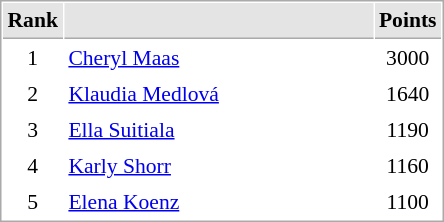<table cellspacing="1" cellpadding="3" style="border:1px solid #aaa; font-size:90%;">
<tr style="background:#e4e4e4;">
<th style="border-bottom:1px solid #aaa; width:10px;">Rank</th>
<th style="border-bottom:1px solid #aaa; width:200px;"></th>
<th style="border-bottom:1px solid #aaa; width:20px;">Points</th>
</tr>
<tr>
<td align=center>1</td>
<td> <a href='#'>Cheryl Maas</a></td>
<td align=center>3000</td>
</tr>
<tr>
<td align=center>2</td>
<td> <a href='#'>Klaudia Medlová</a></td>
<td align=center>1640</td>
</tr>
<tr>
<td align=center>3</td>
<td> <a href='#'>Ella Suitiala</a></td>
<td align=center>1190</td>
</tr>
<tr>
<td align=center>4</td>
<td> <a href='#'>Karly Shorr</a></td>
<td align=center>1160</td>
</tr>
<tr>
<td align=center>5</td>
<td> <a href='#'>Elena Koenz</a></td>
<td align=center>1100</td>
</tr>
</table>
